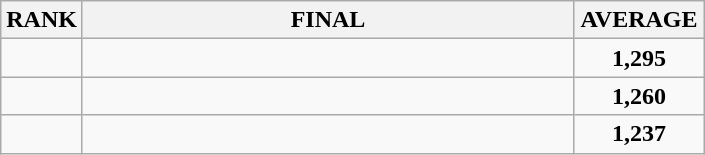<table class="wikitable">
<tr>
<th>RANK</th>
<th style="width: 20em">FINAL</th>
<th style="width: 5em">AVERAGE</th>
</tr>
<tr>
<td align="center"></td>
<td></td>
<td align="center"><strong>1,295</strong></td>
</tr>
<tr>
<td align="center"></td>
<td></td>
<td align="center"><strong>1,260</strong></td>
</tr>
<tr>
<td align="center"></td>
<td></td>
<td align="center"><strong>1,237</strong></td>
</tr>
</table>
